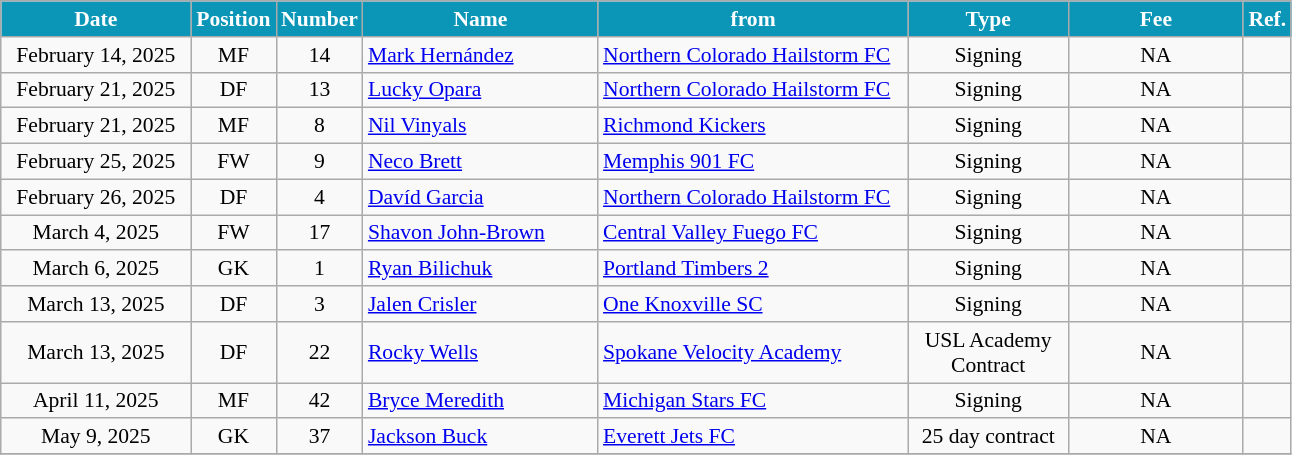<table class="wikitable" style="text-align:center; font-size:90%; ">
<tr>
<th style= "background:#0B96B7; color:#FFFFFF; width:120px;">Date</th>
<th style="background:#0B96B7; color:#FFFFFF; width:50px;">Position</th>
<th style="background:#0B96B7; color:#FFFFFF; width:50px;">Number</th>
<th style="background:#0B96B7; color:#FFFFFF; width:150px;">Name</th>
<th style="background:#0B96B7; color:#FFFFFF; width:200px;">from</th>
<th style="background:#0B96B7; color:#FFFFFF; Width:100px;">Type</th>
<th style="background:#0B96B7; color:#FFFFFF; width:110px;">Fee</th>
<th style="background:#0B96B7; color:#FFFFFF; width:25px;">Ref.</th>
</tr>
<tr>
<td>February 14, 2025</td>
<td>MF</td>
<td>14</td>
<td align="left"> <a href='#'>Mark Hernández</a></td>
<td align="left"> <a href='#'>Northern Colorado Hailstorm FC</a></td>
<td>Signing</td>
<td>NA</td>
<td></td>
</tr>
<tr>
<td>February 21, 2025</td>
<td>DF</td>
<td>13</td>
<td align="left"> <a href='#'>Lucky Opara</a></td>
<td align="left"> <a href='#'>Northern Colorado Hailstorm FC</a></td>
<td>Signing</td>
<td>NA</td>
<td></td>
</tr>
<tr>
<td>February 21, 2025</td>
<td>MF</td>
<td>8</td>
<td align="left"> <a href='#'>Nil Vinyals</a></td>
<td align="left"> <a href='#'>Richmond Kickers</a></td>
<td>Signing</td>
<td>NA</td>
<td></td>
</tr>
<tr>
<td>February 25, 2025</td>
<td>FW</td>
<td>9</td>
<td align="left"> <a href='#'>Neco Brett</a></td>
<td align="left"> <a href='#'>Memphis 901 FC</a></td>
<td>Signing</td>
<td>NA</td>
<td></td>
</tr>
<tr>
<td>February 26, 2025</td>
<td>DF</td>
<td>4</td>
<td align="left"> <a href='#'> Davíd Garcia</a></td>
<td align="left"> <a href='#'>Northern Colorado Hailstorm FC</a></td>
<td>Signing</td>
<td>NA</td>
<td></td>
</tr>
<tr>
<td>March 4, 2025</td>
<td>FW</td>
<td>17</td>
<td align="left"> <a href='#'>Shavon John-Brown</a></td>
<td align="left"> <a href='#'>Central Valley Fuego FC</a></td>
<td>Signing</td>
<td>NA</td>
<td></td>
</tr>
<tr>
<td>March 6, 2025</td>
<td>GK</td>
<td>1</td>
<td align="left"> <a href='#'>Ryan Bilichuk</a></td>
<td align="left"> <a href='#'>Portland Timbers 2</a></td>
<td>Signing</td>
<td>NA</td>
<td></td>
</tr>
<tr>
<td>March 13, 2025</td>
<td>DF</td>
<td>3</td>
<td align="left"> <a href='#'>Jalen Crisler</a></td>
<td align="left"> <a href='#'>One Knoxville SC</a></td>
<td>Signing</td>
<td>NA</td>
<td></td>
</tr>
<tr>
<td>March 13, 2025</td>
<td>DF</td>
<td>22</td>
<td align="left"> <a href='#'>Rocky Wells</a></td>
<td align="left"> <a href='#'>Spokane Velocity Academy</a></td>
<td>USL Academy Contract</td>
<td>NA</td>
<td></td>
</tr>
<tr>
<td>April 11, 2025</td>
<td>MF</td>
<td>42</td>
<td align="left"> <a href='#'>Bryce Meredith</a></td>
<td align="left"> <a href='#'>Michigan Stars FC</a></td>
<td>Signing</td>
<td>NA</td>
<td></td>
</tr>
<tr>
<td>May 9, 2025</td>
<td>GK</td>
<td>37</td>
<td align="left"> <a href='#'>Jackson Buck</a></td>
<td align="left"> <a href='#'>Everett Jets FC</a></td>
<td>25 day contract</td>
<td>NA</td>
<td></td>
</tr>
<tr>
</tr>
</table>
